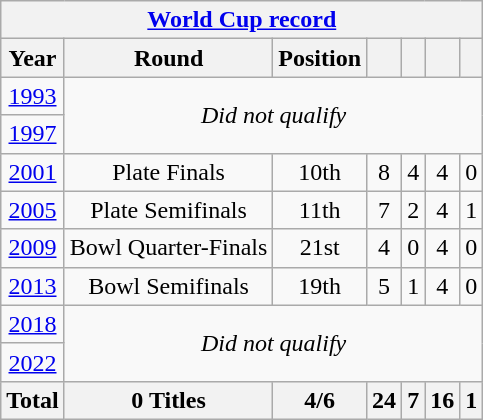<table class="wikitable" style="text-align: center;">
<tr>
<th colspan=7><a href='#'>World Cup record</a></th>
</tr>
<tr>
<th>Year</th>
<th>Round</th>
<th>Position</th>
<th></th>
<th></th>
<th></th>
<th></th>
</tr>
<tr>
<td> <a href='#'>1993</a></td>
<td colspan="6" rowspan=2><em>Did not qualify</em></td>
</tr>
<tr>
<td> <a href='#'>1997</a></td>
</tr>
<tr>
<td> <a href='#'>2001</a></td>
<td>Plate Finals</td>
<td>10th</td>
<td>8</td>
<td>4</td>
<td>4</td>
<td>0</td>
</tr>
<tr>
<td> <a href='#'>2005</a></td>
<td>Plate Semifinals</td>
<td>11th</td>
<td>7</td>
<td>2</td>
<td>4</td>
<td>1</td>
</tr>
<tr>
<td> <a href='#'>2009</a></td>
<td>Bowl Quarter-Finals</td>
<td>21st</td>
<td>4</td>
<td>0</td>
<td>4</td>
<td>0</td>
</tr>
<tr>
<td> <a href='#'>2013</a></td>
<td>Bowl Semifinals</td>
<td>19th</td>
<td>5</td>
<td>1</td>
<td>4</td>
<td>0</td>
</tr>
<tr>
<td> <a href='#'>2018</a></td>
<td colspan="6" rowspan=2><em>Did not qualify</em></td>
</tr>
<tr>
<td> <a href='#'>2022</a></td>
</tr>
<tr>
<th>Total</th>
<th>0 Titles</th>
<th>4/6</th>
<th>24</th>
<th>7</th>
<th>16</th>
<th>1</th>
</tr>
</table>
